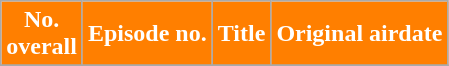<table class="wikitable">
<tr>
<th style="background-color: #FF7F00; color: #ffffff;">No. <br> overall</th>
<th style="background-color: #FF7F00; color: #ffffff;">Episode no.</th>
<th style="background-color: #FF7F00; color: #ffffff;">Title</th>
<th style="background-color: #FF7F00; color: #ffffff;">Original airdate</th>
</tr>
<tr>
</tr>
</table>
